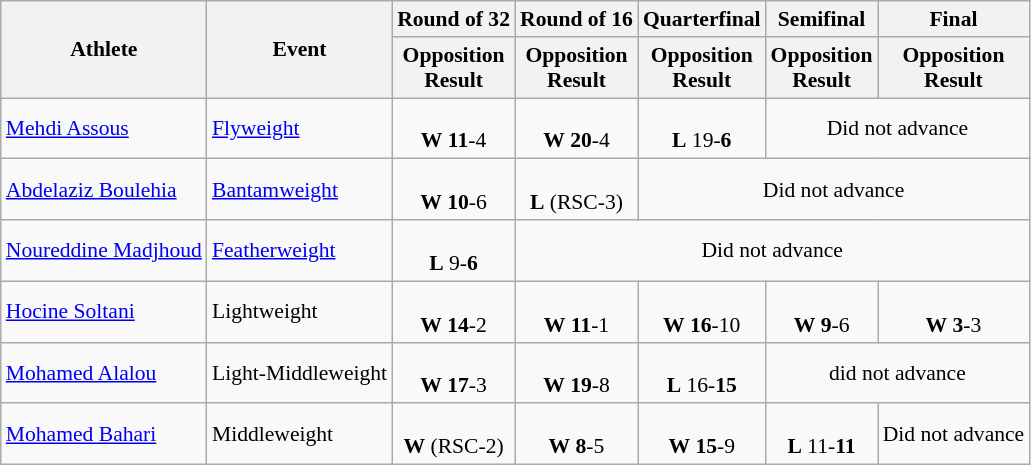<table class=wikitable style=font-size:90%>
<tr>
<th rowspan=2>Athlete</th>
<th rowspan=2>Event</th>
<th>Round of 32</th>
<th>Round of 16</th>
<th>Quarterfinal</th>
<th>Semifinal</th>
<th>Final</th>
</tr>
<tr>
<th>Opposition<br>Result</th>
<th>Opposition<br>Result</th>
<th>Opposition<br>Result</th>
<th>Opposition<br>Result</th>
<th>Opposition<br>Result</th>
</tr>
<tr>
<td><a href='#'>Mehdi Assous</a></td>
<td><a href='#'>Flyweight</a></td>
<td align=center><br><strong>W</strong> <strong>11</strong>-4</td>
<td align=center><br><strong>W</strong> <strong>20</strong>-4</td>
<td align=center><br><strong>L</strong> 19-<strong>6</strong></td>
<td colspan=2 align=center>Did not advance</td>
</tr>
<tr>
<td><a href='#'>Abdelaziz Boulehia</a></td>
<td><a href='#'>Bantamweight</a></td>
<td align=center><br><strong>W</strong> <strong>10</strong>-6</td>
<td align=center><br><strong>L</strong> (RSC-3)</td>
<td colspan=3 align=center>Did not advance</td>
</tr>
<tr>
<td><a href='#'>Noureddine Madjhoud</a></td>
<td><a href='#'>Featherweight</a></td>
<td align=center><br><strong>L</strong> 9-<strong>6</strong></td>
<td colspan=4 align=center>Did not advance</td>
</tr>
<tr>
<td><a href='#'>Hocine Soltani</a></td>
<td>Lightweight</td>
<td align=center><br><strong>W</strong> <strong>14</strong>-2</td>
<td align=center><br><strong>W</strong> <strong>11</strong>-1</td>
<td align=center><br><strong>W</strong> <strong>16</strong>-10</td>
<td align=center><br><strong>W</strong> <strong>9</strong>-6</td>
<td align=center><br><strong>W</strong> <strong>3</strong>-3 </td>
</tr>
<tr>
<td><a href='#'>Mohamed Alalou</a></td>
<td>Light-Middleweight</td>
<td align=center><br><strong>W</strong> <strong>17</strong>-3</td>
<td align=center><br><strong>W</strong> <strong>19</strong>-8</td>
<td align=center><br><strong>L</strong> 16-<strong>15</strong></td>
<td align=center colspan=2>did not advance</td>
</tr>
<tr>
<td><a href='#'>Mohamed Bahari</a></td>
<td>Middleweight</td>
<td align=center><br><strong>W</strong> (RSC-2)</td>
<td align=center><br><strong>W</strong> <strong>8</strong>-5</td>
<td align=center><br><strong>W</strong> <strong>15</strong>-9</td>
<td align=center><br><strong>L</strong> 11-<strong>11</strong> </td>
<td align=center>Did not advance</td>
</tr>
</table>
